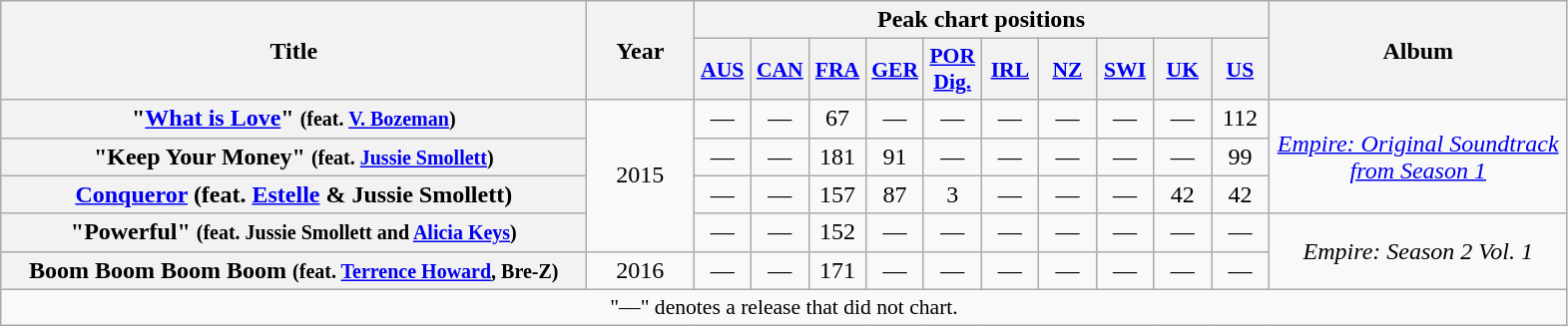<table class="wikitable plainrowheaders" style="text-align:center;" border="1">
<tr>
<th scope="col" rowspan="2" style="width:24em;">Title</th>
<th scope="col" rowspan="2" style="width:4em;">Year</th>
<th scope="col" colspan="10">Peak chart positions</th>
<th scope="col" rowspan="2" style="width:12em;">Album</th>
</tr>
<tr>
<th scope="col" style="width:2.2em;font-size:90%;"><a href='#'>AUS</a></th>
<th scope="col" style="width:2.2em;font-size:90%;"><a href='#'>CAN</a></th>
<th scope="col" style="width:2.2em;font-size:90%;"><a href='#'>FRA</a><br></th>
<th scope="col" style="width:2.2em;font-size:90%;"><a href='#'>GER</a></th>
<th scope="col" style="width:2.2em;font-size:90%;"><a href='#'>POR<br>Dig.</a></th>
<th scope="col" style="width:2.2em;font-size:90%;"><a href='#'>IRL</a></th>
<th scope="col" style="width:2.2em;font-size:90%;"><a href='#'>NZ</a></th>
<th scope="col" style="width:2.2em;font-size:90%;"><a href='#'>SWI</a></th>
<th scope="col" style="width:2.2em;font-size:90%;"><a href='#'>UK</a><br> </th>
<th scope="col" style="width:2.2em;font-size:90%;"><a href='#'>US</a><br> </th>
</tr>
<tr>
<th scope="row">"<a href='#'>What is Love</a>" <small>(feat. <a href='#'>V. Bozeman</a>)</small></th>
<td rowspan="4">2015</td>
<td>—</td>
<td>—</td>
<td>67</td>
<td>—</td>
<td>—</td>
<td>—</td>
<td>—</td>
<td>—</td>
<td>—</td>
<td>112</td>
<td rowspan="3"><em><a href='#'>Empire: Original Soundtrack from Season 1</a></em></td>
</tr>
<tr>
<th scope="row">"Keep Your Money" <small>(feat. <a href='#'>Jussie Smollett</a>)</small></th>
<td>—</td>
<td>—</td>
<td>181</td>
<td>91</td>
<td>—</td>
<td>—</td>
<td>—</td>
<td>—</td>
<td>—</td>
<td>99</td>
</tr>
<tr>
<th scope="row"><a href='#'>Conqueror</a> (feat. <a href='#'>Estelle</a> & Jussie Smollett)</th>
<td>—</td>
<td>—</td>
<td>157</td>
<td>87</td>
<td>3</td>
<td>—</td>
<td>—</td>
<td>—</td>
<td>42</td>
<td>42</td>
</tr>
<tr>
<th scope="row">"Powerful" <small>(feat. Jussie Smollett and <a href='#'>Alicia Keys</a>)</small></th>
<td>—</td>
<td>—</td>
<td>152</td>
<td>—</td>
<td>—</td>
<td>—</td>
<td>—</td>
<td>—</td>
<td>—</td>
<td>—</td>
<td rowspan="2"><em>Empire: Season 2 Vol. 1</em></td>
</tr>
<tr>
<th scope="row">Boom Boom Boom Boom <small>(feat. <a href='#'>Terrence Howard</a>, Bre-Z)</small></th>
<td rowspan="1">2016</td>
<td>—</td>
<td>—</td>
<td>171</td>
<td>—</td>
<td>—</td>
<td>—</td>
<td>—</td>
<td>—</td>
<td>—</td>
<td>—</td>
</tr>
<tr>
<td colspan="14" style="font-size:90%">"—" denotes a release that did not chart.</td>
</tr>
</table>
